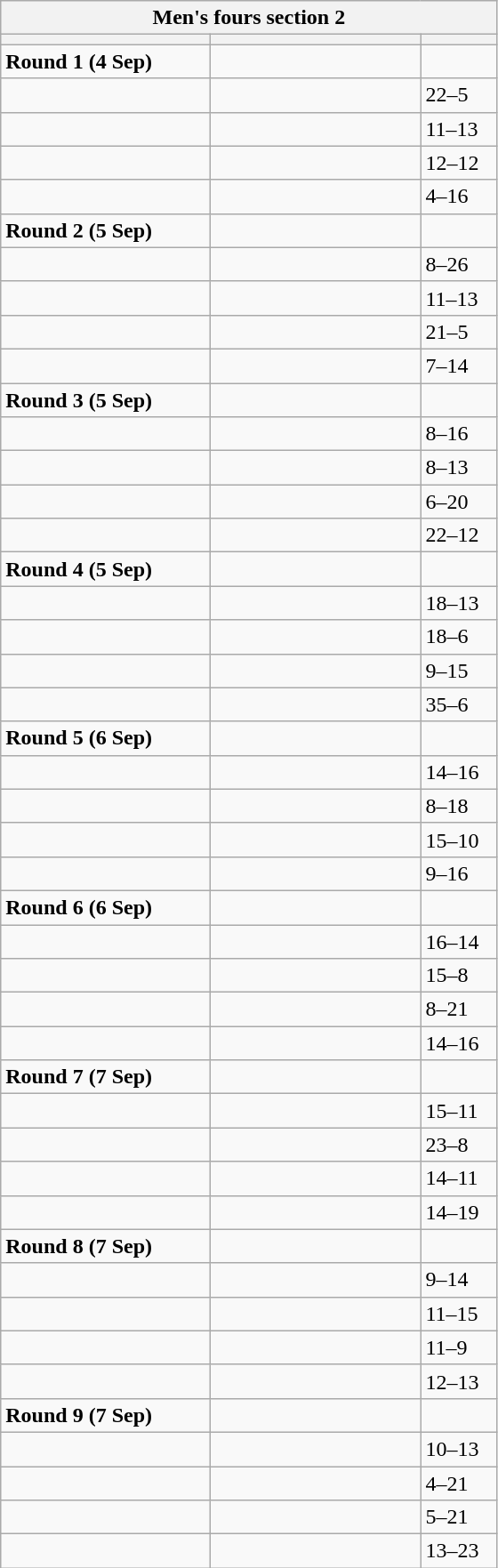<table class="wikitable">
<tr>
<th colspan="3">Men's fours section 2</th>
</tr>
<tr>
<th width=150></th>
<th width=150></th>
<th width=50></th>
</tr>
<tr>
<td><strong>Round 1 (4 Sep)</strong></td>
<td></td>
<td></td>
</tr>
<tr>
<td></td>
<td></td>
<td>22–5</td>
</tr>
<tr>
<td></td>
<td></td>
<td>11–13</td>
</tr>
<tr>
<td></td>
<td></td>
<td>12–12</td>
</tr>
<tr>
<td></td>
<td></td>
<td>4–16</td>
</tr>
<tr>
<td><strong>Round 2 (5 Sep)</strong></td>
<td></td>
<td></td>
</tr>
<tr>
<td></td>
<td></td>
<td>8–26</td>
</tr>
<tr>
<td></td>
<td></td>
<td>11–13</td>
</tr>
<tr>
<td></td>
<td></td>
<td>21–5</td>
</tr>
<tr>
<td></td>
<td></td>
<td>7–14</td>
</tr>
<tr>
<td><strong>Round 3 (5 Sep)</strong></td>
<td></td>
<td></td>
</tr>
<tr>
<td></td>
<td></td>
<td>8–16</td>
</tr>
<tr>
<td></td>
<td></td>
<td>8–13</td>
</tr>
<tr>
<td></td>
<td></td>
<td>6–20</td>
</tr>
<tr>
<td></td>
<td></td>
<td>22–12</td>
</tr>
<tr>
<td><strong>Round 4 (5 Sep)</strong></td>
<td></td>
<td></td>
</tr>
<tr>
<td></td>
<td></td>
<td>18–13</td>
</tr>
<tr>
<td></td>
<td></td>
<td>18–6</td>
</tr>
<tr>
<td></td>
<td></td>
<td>9–15</td>
</tr>
<tr>
<td></td>
<td></td>
<td>35–6</td>
</tr>
<tr>
<td><strong>Round 5 (6 Sep)</strong></td>
<td></td>
<td></td>
</tr>
<tr>
<td></td>
<td></td>
<td>14–16</td>
</tr>
<tr>
<td></td>
<td></td>
<td>8–18</td>
</tr>
<tr>
<td></td>
<td></td>
<td>15–10</td>
</tr>
<tr>
<td></td>
<td></td>
<td>9–16</td>
</tr>
<tr>
<td><strong>Round 6  (6 Sep)</strong></td>
<td></td>
<td></td>
</tr>
<tr>
<td></td>
<td></td>
<td>16–14</td>
</tr>
<tr>
<td></td>
<td></td>
<td>15–8</td>
</tr>
<tr>
<td></td>
<td></td>
<td>8–21</td>
</tr>
<tr>
<td></td>
<td></td>
<td>14–16</td>
</tr>
<tr>
<td><strong>Round 7 (7 Sep)</strong></td>
<td></td>
<td></td>
</tr>
<tr>
<td></td>
<td></td>
<td>15–11</td>
</tr>
<tr>
<td></td>
<td></td>
<td>23–8</td>
</tr>
<tr>
<td></td>
<td></td>
<td>14–11</td>
</tr>
<tr>
<td></td>
<td></td>
<td>14–19</td>
</tr>
<tr>
<td><strong>Round 8 (7 Sep)</strong></td>
<td></td>
<td></td>
</tr>
<tr>
<td></td>
<td></td>
<td>9–14</td>
</tr>
<tr>
<td></td>
<td></td>
<td>11–15</td>
</tr>
<tr>
<td></td>
<td></td>
<td>11–9</td>
</tr>
<tr>
<td></td>
<td></td>
<td>12–13</td>
</tr>
<tr>
<td><strong>Round 9 (7 Sep)</strong></td>
<td></td>
<td></td>
</tr>
<tr>
<td></td>
<td></td>
<td>10–13</td>
</tr>
<tr>
<td></td>
<td></td>
<td>4–21</td>
</tr>
<tr>
<td></td>
<td></td>
<td>5–21</td>
</tr>
<tr>
<td></td>
<td></td>
<td>13–23</td>
</tr>
</table>
